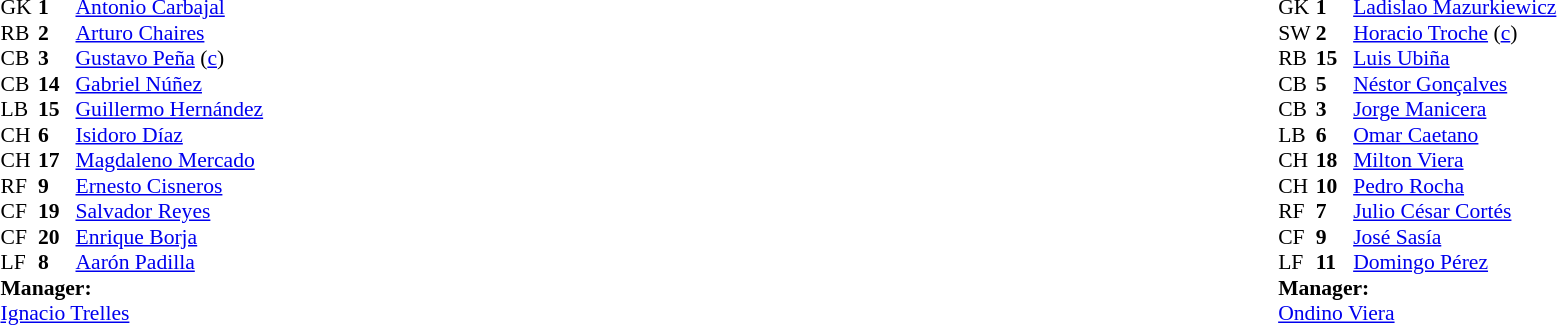<table width="100%">
<tr>
<td valign="top" width="50%"><br><table style="font-size: 90%" cellspacing="0" cellpadding="0">
<tr>
<th width="25"></th>
<th width="25"></th>
</tr>
<tr>
<td>GK</td>
<td><strong>1</strong></td>
<td><a href='#'>Antonio Carbajal</a></td>
</tr>
<tr>
<td>RB</td>
<td><strong>2</strong></td>
<td><a href='#'>Arturo Chaires</a></td>
</tr>
<tr>
<td>CB</td>
<td><strong>3</strong></td>
<td><a href='#'>Gustavo Peña</a> (<a href='#'>c</a>)</td>
</tr>
<tr>
<td>CB</td>
<td><strong>14</strong></td>
<td><a href='#'>Gabriel Núñez</a></td>
</tr>
<tr>
<td>LB</td>
<td><strong>15</strong></td>
<td><a href='#'>Guillermo Hernández</a></td>
</tr>
<tr>
<td>CH</td>
<td><strong>6</strong></td>
<td><a href='#'>Isidoro Díaz</a></td>
</tr>
<tr>
<td>CH</td>
<td><strong>17</strong></td>
<td><a href='#'>Magdaleno Mercado</a></td>
</tr>
<tr>
<td>RF</td>
<td><strong>9</strong></td>
<td><a href='#'>Ernesto Cisneros</a></td>
</tr>
<tr>
<td>CF</td>
<td><strong>19</strong></td>
<td><a href='#'>Salvador Reyes</a></td>
</tr>
<tr>
<td>CF</td>
<td><strong>20</strong></td>
<td><a href='#'>Enrique Borja</a></td>
</tr>
<tr>
<td>LF</td>
<td><strong>8</strong></td>
<td><a href='#'>Aarón Padilla</a></td>
</tr>
<tr>
<td colspan="3"><strong>Manager:</strong></td>
</tr>
<tr>
<td colspan="3"><a href='#'>Ignacio Trelles</a></td>
</tr>
</table>
</td>
<td valign="top" width="50%"><br><table style="font-size: 90%" cellspacing="0" cellpadding="0" align=center>
<tr>
<th width="25"></th>
<th width="25"></th>
</tr>
<tr>
<td>GK</td>
<td><strong>1</strong></td>
<td><a href='#'>Ladislao Mazurkiewicz</a></td>
</tr>
<tr>
<td>SW</td>
<td><strong>2</strong></td>
<td><a href='#'>Horacio Troche</a> (<a href='#'>c</a>)</td>
</tr>
<tr>
<td>RB</td>
<td><strong>15</strong></td>
<td><a href='#'>Luis Ubiña</a></td>
</tr>
<tr>
<td>CB</td>
<td><strong>5</strong></td>
<td><a href='#'>Néstor Gonçalves</a></td>
</tr>
<tr>
<td>CB</td>
<td><strong>3</strong></td>
<td><a href='#'>Jorge Manicera</a></td>
</tr>
<tr>
<td>LB</td>
<td><strong>6</strong></td>
<td><a href='#'>Omar Caetano</a></td>
</tr>
<tr>
<td>CH</td>
<td><strong>18</strong></td>
<td><a href='#'>Milton Viera</a></td>
</tr>
<tr>
<td>CH</td>
<td><strong>10</strong></td>
<td><a href='#'>Pedro Rocha</a></td>
</tr>
<tr>
<td>RF</td>
<td><strong>7</strong></td>
<td><a href='#'>Julio César Cortés</a></td>
</tr>
<tr>
<td>CF</td>
<td><strong>9</strong></td>
<td><a href='#'>José Sasía</a></td>
</tr>
<tr>
<td>LF</td>
<td><strong>11</strong></td>
<td><a href='#'>Domingo Pérez</a></td>
</tr>
<tr>
<td colspan="3"><strong>Manager:</strong></td>
</tr>
<tr>
<td colspan="3"><a href='#'>Ondino Viera</a></td>
</tr>
</table>
</td>
</tr>
</table>
